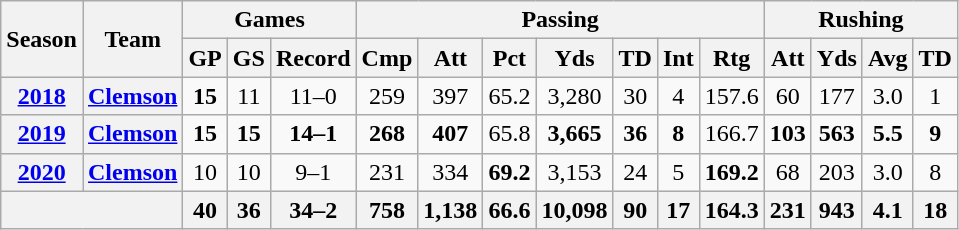<table class=wikitable style="text-align:center;">
<tr>
<th rowspan="2">Season</th>
<th rowspan="2">Team</th>
<th colspan="3">Games</th>
<th colspan="7">Passing</th>
<th colspan="4">Rushing</th>
</tr>
<tr>
<th>GP</th>
<th>GS</th>
<th>Record</th>
<th>Cmp</th>
<th>Att</th>
<th>Pct</th>
<th>Yds</th>
<th>TD</th>
<th>Int</th>
<th>Rtg</th>
<th>Att</th>
<th>Yds</th>
<th>Avg</th>
<th>TD</th>
</tr>
<tr>
<th><a href='#'>2018</a></th>
<th><a href='#'>Clemson</a></th>
<td><strong>15</strong></td>
<td>11</td>
<td>11–0</td>
<td>259</td>
<td>397</td>
<td>65.2</td>
<td>3,280</td>
<td>30</td>
<td>4</td>
<td>157.6</td>
<td>60</td>
<td>177</td>
<td>3.0</td>
<td>1</td>
</tr>
<tr>
<th><a href='#'>2019</a></th>
<th><a href='#'>Clemson</a></th>
<td><strong>15</strong></td>
<td><strong>15</strong></td>
<td><strong>14–1</strong></td>
<td><strong>268</strong></td>
<td><strong>407</strong></td>
<td>65.8</td>
<td><strong>3,665</strong></td>
<td><strong>36</strong></td>
<td><strong>8</strong></td>
<td>166.7</td>
<td><strong>103</strong></td>
<td><strong>563</strong></td>
<td><strong>5.5</strong></td>
<td><strong>9</strong></td>
</tr>
<tr>
<th><a href='#'>2020</a></th>
<th><a href='#'>Clemson</a></th>
<td>10</td>
<td>10</td>
<td>9–1</td>
<td>231</td>
<td>334</td>
<td><strong>69.2</strong></td>
<td>3,153</td>
<td>24</td>
<td>5</td>
<td><strong>169.2</strong></td>
<td>68</td>
<td>203</td>
<td>3.0</td>
<td>8</td>
</tr>
<tr>
<th colspan="2"></th>
<th>40</th>
<th>36</th>
<th>34–2</th>
<th>758</th>
<th>1,138</th>
<th>66.6</th>
<th>10,098</th>
<th>90</th>
<th>17</th>
<th>164.3</th>
<th>231</th>
<th>943</th>
<th>4.1</th>
<th>18</th>
</tr>
</table>
